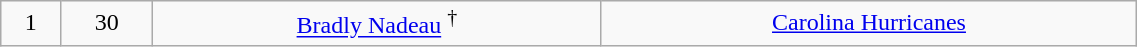<table class="wikitable" width="60%">
<tr align="center" bgcolor="">
<td>1</td>
<td>30</td>
<td><a href='#'>Bradly Nadeau</a> <sup>†</sup></td>
<td><a href='#'>Carolina Hurricanes</a></td>
</tr>
</table>
